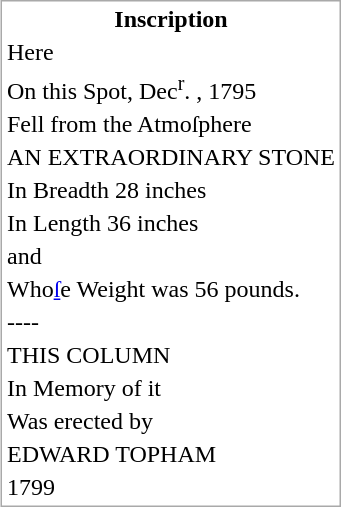<table style="border: 1px solid darkgray;" align="right" style="text-align:center;">
<tr>
<th>Inscription</th>
</tr>
<tr>
<td>Here</td>
</tr>
<tr>
<td>On this Spot, Dec<sup>r</sup>. , 1795</td>
</tr>
<tr>
<td>Fell from the Atmoſphere</td>
</tr>
<tr>
<td>AN EXTRAORDINARY STONE</td>
</tr>
<tr>
<td>In Breadth 28 inches</td>
</tr>
<tr>
<td>In Length 36 inches</td>
</tr>
<tr>
<td>and</td>
</tr>
<tr>
<td>Who<a href='#'>ſ</a>e Weight was 56 pounds.</td>
</tr>
<tr>
<td>----</td>
</tr>
<tr>
<td>THIS COLUMN</td>
</tr>
<tr>
<td>In Memory of it</td>
</tr>
<tr>
<td>Was erected by</td>
</tr>
<tr>
<td>EDWARD TOPHAM</td>
</tr>
<tr>
<td>1799</td>
</tr>
</table>
